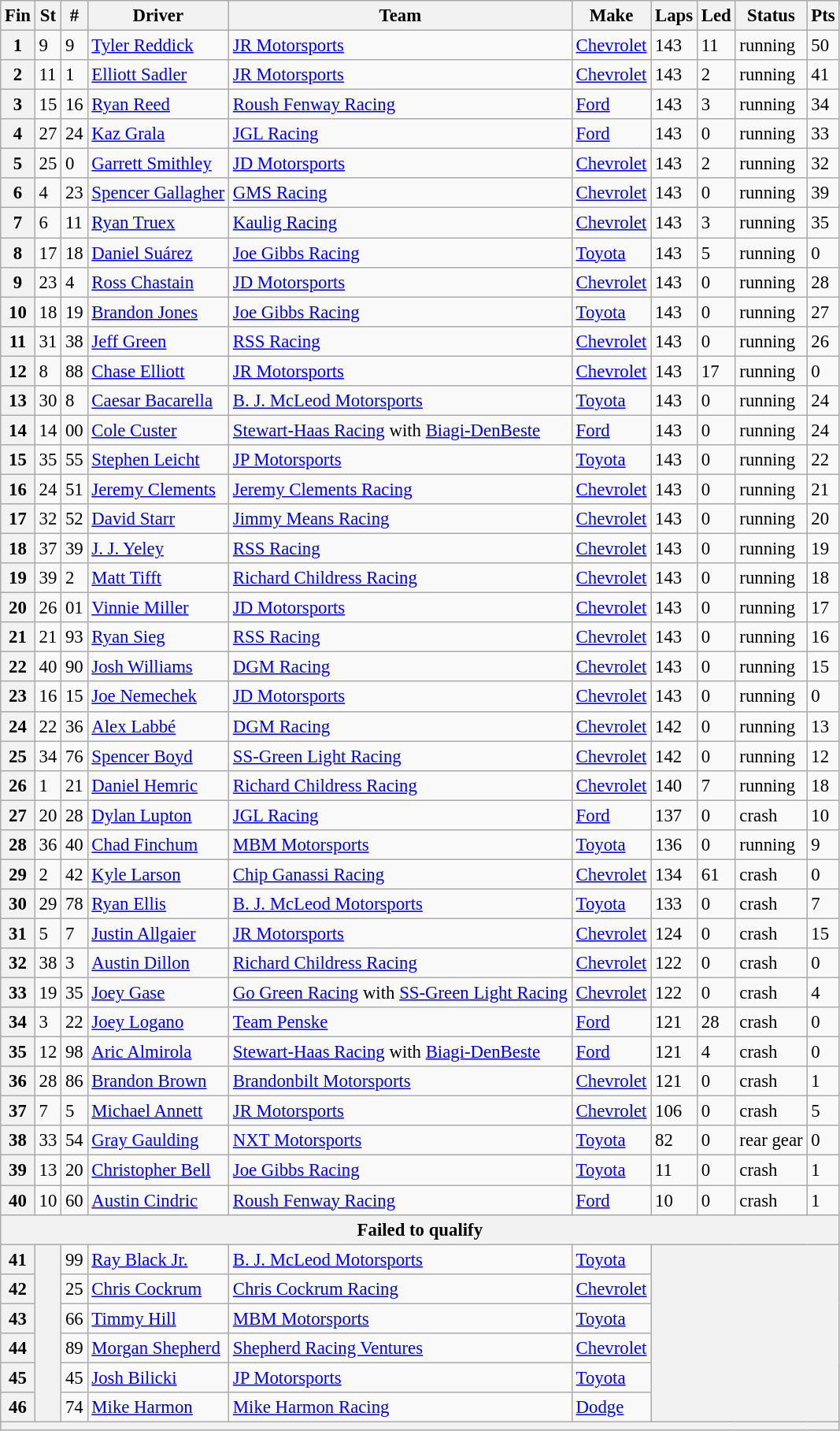<table class="wikitable" style="font-size:95%">
<tr>
<th>Fin</th>
<th>St</th>
<th>#</th>
<th>Driver</th>
<th>Team</th>
<th>Make</th>
<th>Laps</th>
<th>Led</th>
<th>Status</th>
<th>Pts</th>
</tr>
<tr>
<th>1</th>
<td>9</td>
<td>9</td>
<td><a href='#'>Tyler Reddick</a></td>
<td><a href='#'>JR Motorsports</a></td>
<td><a href='#'>Chevrolet</a></td>
<td>143</td>
<td>11</td>
<td>running</td>
<td>50</td>
</tr>
<tr>
<th>2</th>
<td>11</td>
<td>1</td>
<td><a href='#'>Elliott Sadler</a></td>
<td><a href='#'>JR Motorsports</a></td>
<td><a href='#'>Chevrolet</a></td>
<td>143</td>
<td>2</td>
<td>running</td>
<td>41</td>
</tr>
<tr>
<th>3</th>
<td>15</td>
<td>16</td>
<td><a href='#'>Ryan Reed</a></td>
<td><a href='#'>Roush Fenway Racing</a></td>
<td><a href='#'>Ford</a></td>
<td>143</td>
<td>3</td>
<td>running</td>
<td>34</td>
</tr>
<tr>
<th>4</th>
<td>27</td>
<td>24</td>
<td><a href='#'>Kaz Grala</a></td>
<td><a href='#'>JGL Racing</a></td>
<td><a href='#'>Ford</a></td>
<td>143</td>
<td>0</td>
<td>running</td>
<td>33</td>
</tr>
<tr>
<th>5</th>
<td>25</td>
<td>0</td>
<td><a href='#'>Garrett Smithley</a></td>
<td><a href='#'>JD Motorsports</a></td>
<td><a href='#'>Chevrolet</a></td>
<td>143</td>
<td>2</td>
<td>running</td>
<td>32</td>
</tr>
<tr>
<th>6</th>
<td>4</td>
<td>23</td>
<td><a href='#'>Spencer Gallagher</a></td>
<td><a href='#'>GMS Racing</a></td>
<td><a href='#'>Chevrolet</a></td>
<td>143</td>
<td>0</td>
<td>running</td>
<td>39</td>
</tr>
<tr>
<th>7</th>
<td>6</td>
<td>11</td>
<td><a href='#'>Ryan Truex</a></td>
<td><a href='#'>Kaulig Racing</a></td>
<td><a href='#'>Chevrolet</a></td>
<td>143</td>
<td>3</td>
<td>running</td>
<td>35</td>
</tr>
<tr>
<th>8</th>
<td>17</td>
<td>18</td>
<td><a href='#'>Daniel Suárez</a></td>
<td><a href='#'>Joe Gibbs Racing</a></td>
<td><a href='#'>Toyota</a></td>
<td>143</td>
<td>5</td>
<td>running</td>
<td>0</td>
</tr>
<tr>
<th>9</th>
<td>23</td>
<td>4</td>
<td><a href='#'>Ross Chastain</a></td>
<td><a href='#'>JD Motorsports</a></td>
<td><a href='#'>Chevrolet</a></td>
<td>143</td>
<td>0</td>
<td>running</td>
<td>28</td>
</tr>
<tr>
<th>10</th>
<td>18</td>
<td>19</td>
<td><a href='#'>Brandon Jones</a></td>
<td><a href='#'>Joe Gibbs Racing</a></td>
<td><a href='#'>Toyota</a></td>
<td>143</td>
<td>0</td>
<td>running</td>
<td>27</td>
</tr>
<tr>
<th>11</th>
<td>31</td>
<td>38</td>
<td><a href='#'>Jeff Green</a></td>
<td><a href='#'>RSS Racing</a></td>
<td><a href='#'>Chevrolet</a></td>
<td>143</td>
<td>0</td>
<td>running</td>
<td>26</td>
</tr>
<tr>
<th>12</th>
<td>8</td>
<td>88</td>
<td><a href='#'>Chase Elliott</a></td>
<td><a href='#'>JR Motorsports</a></td>
<td><a href='#'>Chevrolet</a></td>
<td>143</td>
<td>17</td>
<td>running</td>
<td>0</td>
</tr>
<tr>
<th>13</th>
<td>30</td>
<td>8</td>
<td><a href='#'>Caesar Bacarella</a></td>
<td><a href='#'>B. J. McLeod Motorsports</a></td>
<td><a href='#'>Toyota</a></td>
<td>143</td>
<td>0</td>
<td>running</td>
<td>24</td>
</tr>
<tr>
<th>14</th>
<td>14</td>
<td>00</td>
<td><a href='#'>Cole Custer</a></td>
<td><a href='#'>Stewart-Haas Racing</a> with <a href='#'>Biagi-DenBeste</a></td>
<td><a href='#'>Ford</a></td>
<td>143</td>
<td>0</td>
<td>running</td>
<td>24</td>
</tr>
<tr>
<th>15</th>
<td>35</td>
<td>55</td>
<td><a href='#'>Stephen Leicht</a></td>
<td><a href='#'>JP Motorsports</a></td>
<td><a href='#'>Toyota</a></td>
<td>143</td>
<td>0</td>
<td>running</td>
<td>22</td>
</tr>
<tr>
<th>16</th>
<td>24</td>
<td>51</td>
<td><a href='#'>Jeremy Clements</a></td>
<td><a href='#'>Jeremy Clements Racing</a></td>
<td><a href='#'>Chevrolet</a></td>
<td>143</td>
<td>0</td>
<td>running</td>
<td>21</td>
</tr>
<tr>
<th>17</th>
<td>32</td>
<td>52</td>
<td><a href='#'>David Starr</a></td>
<td><a href='#'>Jimmy Means Racing</a></td>
<td><a href='#'>Chevrolet</a></td>
<td>143</td>
<td>0</td>
<td>running</td>
<td>20</td>
</tr>
<tr>
<th>18</th>
<td>37</td>
<td>39</td>
<td><a href='#'>J. J. Yeley</a></td>
<td><a href='#'>RSS Racing</a></td>
<td><a href='#'>Chevrolet</a></td>
<td>143</td>
<td>0</td>
<td>running</td>
<td>19</td>
</tr>
<tr>
<th>19</th>
<td>39</td>
<td>2</td>
<td><a href='#'>Matt Tifft</a></td>
<td><a href='#'>Richard Childress Racing</a></td>
<td><a href='#'>Chevrolet</a></td>
<td>143</td>
<td>0</td>
<td>running</td>
<td>18</td>
</tr>
<tr>
<th>20</th>
<td>26</td>
<td>01</td>
<td><a href='#'>Vinnie Miller</a></td>
<td><a href='#'>JD Motorsports</a></td>
<td><a href='#'>Chevrolet</a></td>
<td>143</td>
<td>0</td>
<td>running</td>
<td>17</td>
</tr>
<tr>
<th>21</th>
<td>21</td>
<td>93</td>
<td><a href='#'>Ryan Sieg</a></td>
<td><a href='#'>RSS Racing</a></td>
<td><a href='#'>Chevrolet</a></td>
<td>143</td>
<td>0</td>
<td>running</td>
<td>16</td>
</tr>
<tr>
<th>22</th>
<td>40</td>
<td>90</td>
<td><a href='#'>Josh Williams</a></td>
<td><a href='#'>DGM Racing</a></td>
<td><a href='#'>Chevrolet</a></td>
<td>143</td>
<td>0</td>
<td>running</td>
<td>15</td>
</tr>
<tr>
<th>23</th>
<td>16</td>
<td>15</td>
<td><a href='#'>Joe Nemechek</a></td>
<td><a href='#'>JD Motorsports</a></td>
<td><a href='#'>Chevrolet</a></td>
<td>143</td>
<td>0</td>
<td>running</td>
<td>0</td>
</tr>
<tr>
<th>24</th>
<td>22</td>
<td>36</td>
<td><a href='#'>Alex Labbé</a></td>
<td><a href='#'>DGM Racing</a></td>
<td><a href='#'>Chevrolet</a></td>
<td>142</td>
<td>0</td>
<td>running</td>
<td>13</td>
</tr>
<tr>
<th>25</th>
<td>34</td>
<td>76</td>
<td><a href='#'>Spencer Boyd</a></td>
<td><a href='#'>SS-Green Light Racing</a></td>
<td><a href='#'>Chevrolet</a></td>
<td>142</td>
<td>0</td>
<td>running</td>
<td>12</td>
</tr>
<tr>
<th>26</th>
<td>1</td>
<td>21</td>
<td><a href='#'>Daniel Hemric</a></td>
<td><a href='#'>Richard Childress Racing</a></td>
<td><a href='#'>Chevrolet</a></td>
<td>140</td>
<td>7</td>
<td>running</td>
<td>18</td>
</tr>
<tr>
<th>27</th>
<td>20</td>
<td>28</td>
<td><a href='#'>Dylan Lupton</a></td>
<td><a href='#'>JGL Racing</a></td>
<td><a href='#'>Ford</a></td>
<td>137</td>
<td>0</td>
<td>crash</td>
<td>10</td>
</tr>
<tr>
<th>28</th>
<td>36</td>
<td>40</td>
<td><a href='#'>Chad Finchum</a></td>
<td><a href='#'>MBM Motorsports</a></td>
<td><a href='#'>Toyota</a></td>
<td>136</td>
<td>0</td>
<td>running</td>
<td>9</td>
</tr>
<tr>
<th>29</th>
<td>2</td>
<td>42</td>
<td><a href='#'>Kyle Larson</a></td>
<td><a href='#'>Chip Ganassi Racing</a></td>
<td><a href='#'>Chevrolet</a></td>
<td>134</td>
<td>61</td>
<td>crash</td>
<td>0</td>
</tr>
<tr>
<th>30</th>
<td>29</td>
<td>78</td>
<td><a href='#'>Ryan Ellis</a></td>
<td><a href='#'>B. J. McLeod Motorsports</a></td>
<td><a href='#'>Toyota</a></td>
<td>133</td>
<td>0</td>
<td>crash</td>
<td>7</td>
</tr>
<tr>
<th>31</th>
<td>5</td>
<td>7</td>
<td><a href='#'>Justin Allgaier</a></td>
<td><a href='#'>JR Motorsports</a></td>
<td><a href='#'>Chevrolet</a></td>
<td>124</td>
<td>0</td>
<td>crash</td>
<td>15</td>
</tr>
<tr>
<th>32</th>
<td>38</td>
<td>3</td>
<td><a href='#'>Austin Dillon</a></td>
<td><a href='#'>Richard Childress Racing</a></td>
<td><a href='#'>Chevrolet</a></td>
<td>122</td>
<td>0</td>
<td>crash</td>
<td>0</td>
</tr>
<tr>
<th>33</th>
<td>19</td>
<td>35</td>
<td><a href='#'>Joey Gase</a></td>
<td><a href='#'>Go Green Racing</a> with <a href='#'>SS-Green Light Racing</a></td>
<td><a href='#'>Chevrolet</a></td>
<td>122</td>
<td>0</td>
<td>crash</td>
<td>4</td>
</tr>
<tr>
<th>34</th>
<td>3</td>
<td>22</td>
<td><a href='#'>Joey Logano</a></td>
<td><a href='#'>Team Penske</a></td>
<td><a href='#'>Ford</a></td>
<td>121</td>
<td>28</td>
<td>crash</td>
<td>0</td>
</tr>
<tr>
<th>35</th>
<td>12</td>
<td>98</td>
<td><a href='#'>Aric Almirola</a></td>
<td><a href='#'>Stewart-Haas Racing</a> with <a href='#'>Biagi-DenBeste</a></td>
<td><a href='#'>Ford</a></td>
<td>121</td>
<td>4</td>
<td>crash</td>
<td>0</td>
</tr>
<tr>
<th>36</th>
<td>28</td>
<td>86</td>
<td><a href='#'>Brandon Brown</a></td>
<td><a href='#'>Brandonbilt Motorsports</a></td>
<td><a href='#'>Chevrolet</a></td>
<td>121</td>
<td>0</td>
<td>crash</td>
<td>1</td>
</tr>
<tr>
<th>37</th>
<td>7</td>
<td>5</td>
<td><a href='#'>Michael Annett</a></td>
<td><a href='#'>JR Motorsports</a></td>
<td><a href='#'>Chevrolet</a></td>
<td>106</td>
<td>0</td>
<td>crash</td>
<td>5</td>
</tr>
<tr>
<th>38</th>
<td>33</td>
<td>54</td>
<td><a href='#'>Gray Gaulding</a></td>
<td><a href='#'>NXT Motorsports</a></td>
<td><a href='#'>Toyota</a></td>
<td>82</td>
<td>0</td>
<td>rear gear</td>
<td>0</td>
</tr>
<tr>
<th>39</th>
<td>13</td>
<td>20</td>
<td><a href='#'>Christopher Bell</a></td>
<td><a href='#'>Joe Gibbs Racing</a></td>
<td><a href='#'>Toyota</a></td>
<td>11</td>
<td>0</td>
<td>crash</td>
<td>1</td>
</tr>
<tr>
<th>40</th>
<td>10</td>
<td>60</td>
<td><a href='#'>Austin Cindric</a></td>
<td><a href='#'>Roush Fenway Racing</a></td>
<td><a href='#'>Ford</a></td>
<td>10</td>
<td>0</td>
<td>crash</td>
<td>1</td>
</tr>
<tr>
<th colspan="10">Failed to qualify</th>
</tr>
<tr>
<th>41</th>
<th rowspan="6"></th>
<td>99</td>
<td><a href='#'>Ray Black Jr.</a></td>
<td><a href='#'>B. J. McLeod Motorsports</a></td>
<td><a href='#'>Toyota</a></td>
<th colspan="4" rowspan="6"></th>
</tr>
<tr>
<th>42</th>
<td>25</td>
<td><a href='#'>Chris Cockrum</a></td>
<td><a href='#'>Chris Cockrum Racing</a></td>
<td><a href='#'>Chevrolet</a></td>
</tr>
<tr>
<th>43</th>
<td>66</td>
<td><a href='#'>Timmy Hill</a></td>
<td><a href='#'>MBM Motorsports</a></td>
<td><a href='#'>Toyota</a></td>
</tr>
<tr>
<th>44</th>
<td>89</td>
<td><a href='#'>Morgan Shepherd</a></td>
<td><a href='#'>Shepherd Racing Ventures</a></td>
<td><a href='#'>Chevrolet</a></td>
</tr>
<tr>
<th>45</th>
<td>45</td>
<td><a href='#'>Josh Bilicki</a></td>
<td><a href='#'>JP Motorsports</a></td>
<td><a href='#'>Toyota</a></td>
</tr>
<tr>
<th>46</th>
<td>74</td>
<td><a href='#'>Mike Harmon</a></td>
<td><a href='#'>Mike Harmon Racing</a></td>
<td><a href='#'>Dodge</a></td>
</tr>
<tr>
<th colspan="10"></th>
</tr>
</table>
